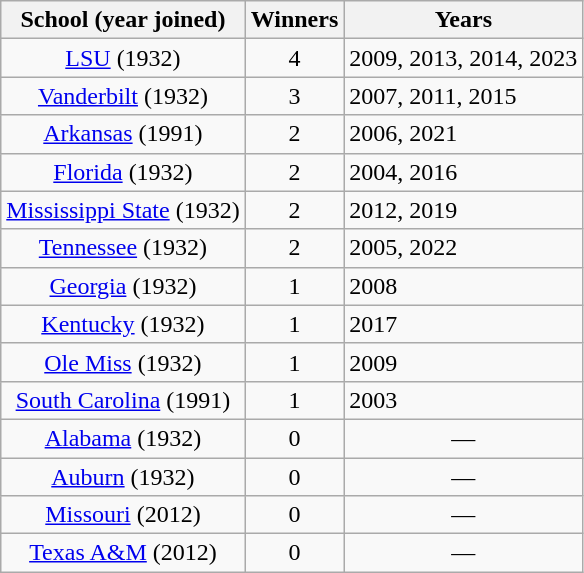<table class="wikitable" border="1">
<tr>
<th>School (year joined)</th>
<th>Winners</th>
<th>Years</th>
</tr>
<tr>
<td align="center"><a href='#'>LSU</a> (1932)</td>
<td align="center">4</td>
<td>2009, 2013, 2014, 2023</td>
</tr>
<tr>
<td align="center"><a href='#'>Vanderbilt</a> (1932)</td>
<td align="center">3</td>
<td>2007, 2011, 2015</td>
</tr>
<tr>
<td align="center"><a href='#'>Arkansas</a> (1991)</td>
<td align="center">2</td>
<td>2006, 2021</td>
</tr>
<tr>
<td align="center"><a href='#'>Florida</a> (1932)</td>
<td align="center">2</td>
<td>2004, 2016</td>
</tr>
<tr>
<td align="center"><a href='#'>Mississippi State</a> (1932)</td>
<td align="center">2</td>
<td>2012, 2019</td>
</tr>
<tr>
<td align="center"><a href='#'>Tennessee</a> (1932)</td>
<td align="center">2</td>
<td>2005, 2022</td>
</tr>
<tr>
<td align="center"><a href='#'>Georgia</a> (1932)</td>
<td align="center">1</td>
<td>2008</td>
</tr>
<tr>
<td align="center"><a href='#'>Kentucky</a> (1932)</td>
<td align="center">1</td>
<td>2017</td>
</tr>
<tr>
<td align="center"><a href='#'>Ole Miss</a> (1932)</td>
<td align="center">1</td>
<td>2009</td>
</tr>
<tr>
<td align="center"><a href='#'>South Carolina</a> (1991)</td>
<td align="center">1</td>
<td>2003</td>
</tr>
<tr>
<td align="center"><a href='#'>Alabama</a> (1932)</td>
<td align="center">0</td>
<td align="center">—</td>
</tr>
<tr>
<td align="center"><a href='#'>Auburn</a> (1932)</td>
<td align="center">0</td>
<td align="center">—</td>
</tr>
<tr>
<td align="center"><a href='#'>Missouri</a> (2012)</td>
<td align="center">0</td>
<td align="center">—</td>
</tr>
<tr>
<td align="center"><a href='#'>Texas A&M</a> (2012)</td>
<td align="center">0</td>
<td align="center">—</td>
</tr>
</table>
